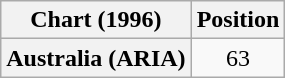<table class="wikitable plainrowheaders" style="text-align:center">
<tr>
<th>Chart (1996)</th>
<th>Position</th>
</tr>
<tr>
<th scope="row">Australia (ARIA)</th>
<td>63</td>
</tr>
</table>
